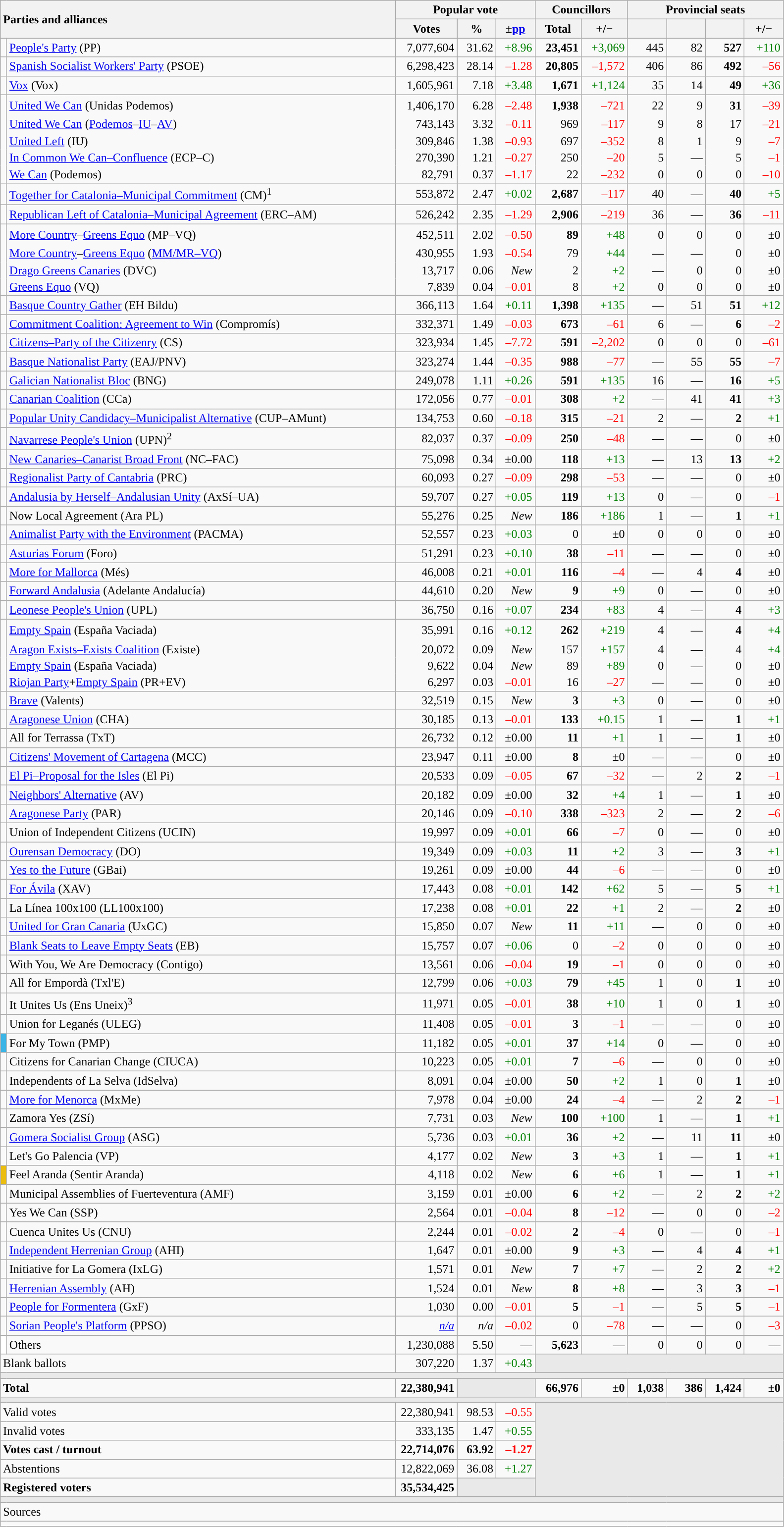<table class="wikitable" style="text-align:right;">
<tr>
<th style="text-align:left;" rowspan="2" colspan="2" width="525">Parties and alliances</th>
<th colspan="3">Popular vote</th>
<th colspan="2">Councillors</th>
<th colspan="4">Provincial seats</th>
</tr>
<tr>
<th width="75">Votes</th>
<th width="45">%</th>
<th width="45">±<a href='#'>pp</a></th>
<th width="55">Total</th>
<th width="55">+/−</th>
<th width="45"></th>
<th width="45"></th>
<th width="45"></th>
<th width="45">+/−</th>
</tr>
<tr>
<td width="1" style="color:inherit;background:"></td>
<td align="left"><a href='#'>People's Party</a> (PP)</td>
<td>7,077,604</td>
<td>31.62</td>
<td style="color:green;">+8.96</td>
<td><strong>23,451</strong></td>
<td style="color:green;">+3,069</td>
<td>445</td>
<td>82</td>
<td><strong>527</strong></td>
<td style="color:green;">+110</td>
</tr>
<tr>
<td style="color:inherit;background:"></td>
<td align="left"><a href='#'>Spanish Socialist Workers' Party</a> (PSOE)</td>
<td>6,298,423</td>
<td>28.14</td>
<td style="color:red;">–1.28</td>
<td><strong>20,805</strong></td>
<td style="color:red;">–1,572</td>
<td>406</td>
<td>86</td>
<td><strong>492</strong></td>
<td style="color:red;">–56</td>
</tr>
<tr>
<td style="color:inherit;background:"></td>
<td align="left"><a href='#'>Vox</a> (Vox)</td>
<td>1,605,961</td>
<td>7.18</td>
<td style="color:green;">+3.48</td>
<td><strong>1,671</strong></td>
<td style="color:green;">+1,124</td>
<td>35</td>
<td>14</td>
<td><strong>49</strong></td>
<td style="color:green;">+36</td>
</tr>
<tr style="line-height:22px;">
<td rowspan="5" style="color:inherit;background:"></td>
<td align="left"><a href='#'>United We Can</a> (Unidas Podemos)</td>
<td>1,406,170</td>
<td>6.28</td>
<td style="color:red;">–2.48</td>
<td><strong>1,938</strong></td>
<td style="color:red;">–721</td>
<td>22</td>
<td>9</td>
<td><strong>31</strong></td>
<td style="color:red;">–39</td>
</tr>
<tr style="border-bottom-style:hidden; border-top-style:hidden; line-height:16px;">
<td align="left"><span><a href='#'>United We Can</a> (<a href='#'>Podemos</a>–<a href='#'>IU</a>–<a href='#'>AV</a>)</span></td>
<td>743,143</td>
<td>3.32</td>
<td style="color:red;">–0.11</td>
<td>969</td>
<td style="color:red;">–117</td>
<td>9</td>
<td>8</td>
<td>17</td>
<td style="color:red;">–21</td>
</tr>
<tr style="border-bottom-style:hidden; line-height:16px;">
<td align="left"><span><a href='#'>United Left</a> (IU)</span></td>
<td>309,846</td>
<td>1.38</td>
<td style="color:red;">–0.93</td>
<td>697</td>
<td style="color:red;">–352</td>
<td>8</td>
<td>1</td>
<td>9</td>
<td style="color:red;">–7</td>
</tr>
<tr style="border-bottom-style:hidden; line-height:16px;">
<td align="left"><span><a href='#'>In Common We Can–Confluence</a> (ECP–C)</span></td>
<td>270,390</td>
<td>1.21</td>
<td style="color:red;">–0.27</td>
<td>250</td>
<td style="color:red;">–20</td>
<td>5</td>
<td>—</td>
<td>5</td>
<td style="color:red;">–1</td>
</tr>
<tr style="line-height:16px;">
<td align="left"><span><a href='#'>We Can</a> (Podemos)</span></td>
<td>82,791</td>
<td>0.37</td>
<td style="color:red;">–1.17</td>
<td>22</td>
<td style="color:red;">–232</td>
<td>0</td>
<td>0</td>
<td>0</td>
<td style="color:red;">–10</td>
</tr>
<tr>
<td style="color:inherit;background:"></td>
<td align="left"><a href='#'>Together for Catalonia–Municipal Commitment</a> (CM)<sup>1</sup></td>
<td>553,872</td>
<td>2.47</td>
<td style="color:green;">+0.02</td>
<td><strong>2,687</strong></td>
<td style="color:red;">–117</td>
<td>40</td>
<td>—</td>
<td><strong>40</strong></td>
<td style="color:green;">+5</td>
</tr>
<tr>
<td style="color:inherit;background:"></td>
<td align="left"><a href='#'>Republican Left of Catalonia–Municipal Agreement</a> (ERC–AM)</td>
<td>526,242</td>
<td>2.35</td>
<td style="color:red;">–1.29</td>
<td><strong>2,906</strong></td>
<td style="color:red;">–219</td>
<td>36</td>
<td>—</td>
<td><strong>36</strong></td>
<td style="color:red;">–11</td>
</tr>
<tr style="line-height:22px;">
<td rowspan="4" style="color:inherit;background:"></td>
<td align="left"><a href='#'>More Country</a>–<a href='#'>Greens Equo</a> (MP–VQ)</td>
<td>452,511</td>
<td>2.02</td>
<td style="color:red;">–0.50</td>
<td><strong>89</strong></td>
<td style="color:green;">+48</td>
<td>0</td>
<td>0</td>
<td>0</td>
<td>±0</td>
</tr>
<tr style="border-bottom-style:hidden; border-top-style:hidden; line-height:16px;">
<td align="left"><span><a href='#'>More Country</a>–<a href='#'>Greens Equo</a> (<a href='#'>MM/MR–VQ</a>)</span></td>
<td>430,955</td>
<td>1.93</td>
<td style="color:red;">–0.54</td>
<td>79</td>
<td style="color:green;">+44</td>
<td>—</td>
<td>—</td>
<td>0</td>
<td>±0</td>
</tr>
<tr style="border-bottom-style:hidden; line-height:16px;">
<td align="left"><span><a href='#'>Drago Greens Canaries</a> (DVC)</span></td>
<td>13,717</td>
<td>0.06</td>
<td><em>New</em></td>
<td>2</td>
<td style="color:green;">+2</td>
<td>—</td>
<td>0</td>
<td>0</td>
<td>±0</td>
</tr>
<tr style="line-height:16px;">
<td align="left"><span><a href='#'>Greens Equo</a> (VQ)</span></td>
<td>7,839</td>
<td>0.04</td>
<td style="color:red;">–0.01</td>
<td>8</td>
<td style="color:green;">+2</td>
<td>0</td>
<td>0</td>
<td>0</td>
<td>±0</td>
</tr>
<tr>
<td style="color:inherit;background:"></td>
<td align="left"><a href='#'>Basque Country Gather</a> (EH Bildu)</td>
<td>366,113</td>
<td>1.64</td>
<td style="color:green;">+0.11</td>
<td><strong>1,398</strong></td>
<td style="color:green;">+135</td>
<td>—</td>
<td>51</td>
<td><strong>51</strong></td>
<td style="color:green;">+12</td>
</tr>
<tr>
<td style="color:inherit;background:"></td>
<td align="left"><a href='#'>Commitment Coalition: Agreement to Win</a> (Compromís)</td>
<td>332,371</td>
<td>1.49</td>
<td style="color:red;">–0.03</td>
<td><strong>673</strong></td>
<td style="color:red;">–61</td>
<td>6</td>
<td>—</td>
<td><strong>6</strong></td>
<td style="color:red;">–2</td>
</tr>
<tr>
<td style="color:inherit;background:"></td>
<td align="left"><a href='#'>Citizens–Party of the Citizenry</a> (CS)</td>
<td>323,934</td>
<td>1.45</td>
<td style="color:red;">–7.72</td>
<td><strong>591</strong></td>
<td style="color:red;">–2,202</td>
<td>0</td>
<td>0</td>
<td>0</td>
<td style="color:red;">–61</td>
</tr>
<tr>
<td style="color:inherit;background:"></td>
<td align="left"><a href='#'>Basque Nationalist Party</a> (EAJ/PNV)</td>
<td>323,274</td>
<td>1.44</td>
<td style="color:red;">–0.35</td>
<td><strong>988</strong></td>
<td style="color:red;">–77</td>
<td>—</td>
<td>55</td>
<td><strong>55</strong></td>
<td style="color:red;">–7</td>
</tr>
<tr>
<td style="color:inherit;background:"></td>
<td align="left"><a href='#'>Galician Nationalist Bloc</a> (BNG)</td>
<td>249,078</td>
<td>1.11</td>
<td style="color:green;">+0.26</td>
<td><strong>591</strong></td>
<td style="color:green;">+135</td>
<td>16</td>
<td>—</td>
<td><strong>16</strong></td>
<td style="color:green;">+5</td>
</tr>
<tr>
<td style="color:inherit;background:"></td>
<td align="left"><a href='#'>Canarian Coalition</a> (CCa)</td>
<td>172,056</td>
<td>0.77</td>
<td style="color:red;">–0.01</td>
<td><strong>308</strong></td>
<td style="color:green;">+2</td>
<td>—</td>
<td>41</td>
<td><strong>41</strong></td>
<td style="color:green;">+3</td>
</tr>
<tr>
<td style="color:inherit;background:"></td>
<td align="left"><a href='#'>Popular Unity Candidacy–Municipalist Alternative</a> (CUP–AMunt)</td>
<td>134,753</td>
<td>0.60</td>
<td style="color:red;">–0.18</td>
<td><strong>315</strong></td>
<td style="color:red;">–21</td>
<td>2</td>
<td>—</td>
<td><strong>2</strong></td>
<td style="color:green;">+1</td>
</tr>
<tr>
<td style="color:inherit;background:"></td>
<td align="left"><a href='#'>Navarrese People's Union</a> (UPN)<sup>2</sup></td>
<td>82,037</td>
<td>0.37</td>
<td style="color:red;">–0.09</td>
<td><strong>250</strong></td>
<td style="color:red;">–48</td>
<td>—</td>
<td>—</td>
<td>0</td>
<td>±0</td>
</tr>
<tr>
<td style="color:inherit;background:"></td>
<td align="left"><a href='#'>New Canaries–Canarist Broad Front</a> (NC–FAC)</td>
<td>75,098</td>
<td>0.34</td>
<td>±0.00</td>
<td><strong>118</strong></td>
<td style="color:green;">+13</td>
<td>—</td>
<td>13</td>
<td><strong>13</strong></td>
<td style="color:green;">+2</td>
</tr>
<tr>
<td style="color:inherit;background:"></td>
<td align="left"><a href='#'>Regionalist Party of Cantabria</a> (PRC)</td>
<td>60,093</td>
<td>0.27</td>
<td style="color:red;">–0.09</td>
<td><strong>298</strong></td>
<td style="color:red;">–53</td>
<td>—</td>
<td>—</td>
<td>0</td>
<td>±0</td>
</tr>
<tr>
<td style="color:inherit;background:"></td>
<td align="left"><a href='#'>Andalusia by Herself–Andalusian Unity</a> (AxSí–UA)</td>
<td>59,707</td>
<td>0.27</td>
<td style="color:green;">+0.05</td>
<td><strong>119</strong></td>
<td style="color:green;">+13</td>
<td>0</td>
<td>—</td>
<td>0</td>
<td style="color:red;">–1</td>
</tr>
<tr>
<td style="color:inherit;background:"></td>
<td align="left">Now Local Agreement (Ara PL)</td>
<td>55,276</td>
<td>0.25</td>
<td><em>New</em></td>
<td><strong>186</strong></td>
<td style="color:green;">+186</td>
<td>1</td>
<td>—</td>
<td><strong>1</strong></td>
<td style="color:green;">+1</td>
</tr>
<tr>
<td style="color:inherit;background:"></td>
<td align="left"><a href='#'>Animalist Party with the Environment</a> (PACMA)</td>
<td>52,557</td>
<td>0.23</td>
<td style="color:green;">+0.03</td>
<td>0</td>
<td>±0</td>
<td>0</td>
<td>0</td>
<td>0</td>
<td>±0</td>
</tr>
<tr>
<td style="color:inherit;background:"></td>
<td align="left"><a href='#'>Asturias Forum</a> (Foro)</td>
<td>51,291</td>
<td>0.23</td>
<td style="color:green;">+0.10</td>
<td><strong>38</strong></td>
<td style="color:red;">–11</td>
<td>—</td>
<td>—</td>
<td>0</td>
<td>±0</td>
</tr>
<tr>
<td style="color:inherit;background:"></td>
<td align="left"><a href='#'>More for Mallorca</a> (Més)</td>
<td>46,008</td>
<td>0.21</td>
<td style="color:green;">+0.01</td>
<td><strong>116</strong></td>
<td style="color:red;">–4</td>
<td>—</td>
<td>4</td>
<td><strong>4</strong></td>
<td>±0</td>
</tr>
<tr>
<td style="color:inherit;background:"></td>
<td align="left"><a href='#'>Forward Andalusia</a> (Adelante Andalucía)</td>
<td>44,610</td>
<td>0.20</td>
<td><em>New</em></td>
<td><strong>9</strong></td>
<td style="color:green;">+9</td>
<td>0</td>
<td>—</td>
<td>0</td>
<td>±0</td>
</tr>
<tr>
<td style="color:inherit;background:"></td>
<td align="left"><a href='#'>Leonese People's Union</a> (UPL)</td>
<td>36,750</td>
<td>0.16</td>
<td style="color:green;">+0.07</td>
<td><strong>234</strong></td>
<td style="color:green;">+83</td>
<td>4</td>
<td>—</td>
<td><strong>4</strong></td>
<td style="color:green;">+3</td>
</tr>
<tr style="line-height:22px;">
<td rowspan="4" style="color:inherit;background:"></td>
<td align="left"><a href='#'>Empty Spain</a> (España Vaciada)</td>
<td>35,991</td>
<td>0.16</td>
<td style="color:green;">+0.12</td>
<td><strong>262</strong></td>
<td style="color:green;">+219</td>
<td>4</td>
<td>—</td>
<td><strong>4</strong></td>
<td style="color:green;">+4</td>
</tr>
<tr style="border-bottom-style:hidden; border-top-style:hidden; line-height:16px;">
<td align="left"><span><a href='#'>Aragon Exists–Exists Coalition</a> (Existe)</span></td>
<td>20,072</td>
<td>0.09</td>
<td><em>New</em></td>
<td>157</td>
<td style="color:green;">+157</td>
<td>4</td>
<td>—</td>
<td>4</td>
<td style="color:green;">+4</td>
</tr>
<tr style="border-bottom-style:hidden; line-height:16px;">
<td align="left"><span><a href='#'>Empty Spain</a> (España Vaciada)</span></td>
<td>9,622</td>
<td>0.04</td>
<td><em>New</em></td>
<td>89</td>
<td style="color:green;">+89</td>
<td>0</td>
<td>—</td>
<td>0</td>
<td>±0</td>
</tr>
<tr style="line-height:16px;">
<td align="left"><span><a href='#'>Riojan Party</a>+<a href='#'>Empty Spain</a> (PR+EV)</span></td>
<td>6,297</td>
<td>0.03</td>
<td style="color:red;">–0.01</td>
<td>16</td>
<td style="color:red;">–27</td>
<td>—</td>
<td>—</td>
<td>0</td>
<td>±0</td>
</tr>
<tr>
<td style="color:inherit;background:"></td>
<td align="left"><a href='#'>Brave</a> (Valents)</td>
<td>32,519</td>
<td>0.15</td>
<td><em>New</em></td>
<td><strong>3</strong></td>
<td style="color:green;">+3</td>
<td>0</td>
<td>—</td>
<td>0</td>
<td>±0</td>
</tr>
<tr>
<td style="color:inherit;background:"></td>
<td align="left"><a href='#'>Aragonese Union</a> (CHA)</td>
<td>30,185</td>
<td>0.13</td>
<td style="color:red;">–0.01</td>
<td><strong>133</strong></td>
<td style="color:green;">+0.15</td>
<td>1</td>
<td>—</td>
<td><strong>1</strong></td>
<td style="color:green;">+1</td>
</tr>
<tr>
<td style="color:inherit;background:"></td>
<td align="left">All for Terrassa (TxT)</td>
<td>26,732</td>
<td>0.12</td>
<td>±0.00</td>
<td><strong>11</strong></td>
<td style="color:green;">+1</td>
<td>1</td>
<td>—</td>
<td><strong>1</strong></td>
<td>±0</td>
</tr>
<tr>
<td style="color:inherit;background:"></td>
<td align="left"><a href='#'>Citizens' Movement of Cartagena</a> (MCC)</td>
<td>23,947</td>
<td>0.11</td>
<td>±0.00</td>
<td><strong>8</strong></td>
<td>±0</td>
<td>—</td>
<td>—</td>
<td>0</td>
<td>±0</td>
</tr>
<tr>
<td style="color:inherit;background:"></td>
<td align="left"><a href='#'>El Pi–Proposal for the Isles</a> (El Pi)</td>
<td>20,533</td>
<td>0.09</td>
<td style="color:red;">–0.05</td>
<td><strong>67</strong></td>
<td style="color:red;">–32</td>
<td>—</td>
<td>2</td>
<td><strong>2</strong></td>
<td style="color:red;">–1</td>
</tr>
<tr>
<td style="color:inherit;background:"></td>
<td align="left"><a href='#'>Neighbors' Alternative</a> (AV)</td>
<td>20,182</td>
<td>0.09</td>
<td>±0.00</td>
<td><strong>32</strong></td>
<td style="color:green;">+4</td>
<td>1</td>
<td>—</td>
<td><strong>1</strong></td>
<td>±0</td>
</tr>
<tr>
<td style="color:inherit;background:"></td>
<td align="left"><a href='#'>Aragonese Party</a> (PAR)</td>
<td>20,146</td>
<td>0.09</td>
<td style="color:red;">–0.10</td>
<td><strong>338</strong></td>
<td style="color:red;">–323</td>
<td>2</td>
<td>—</td>
<td><strong>2</strong></td>
<td style="color:red;">–6</td>
</tr>
<tr>
<td style="color:inherit;background:"></td>
<td align="left">Union of Independent Citizens (UCIN)</td>
<td>19,997</td>
<td>0.09</td>
<td style="color:green;">+0.01</td>
<td><strong>66</strong></td>
<td style="color:red;">–7</td>
<td>0</td>
<td>—</td>
<td>0</td>
<td>±0</td>
</tr>
<tr>
<td style="color:inherit;background:"></td>
<td align="left"><a href='#'>Ourensan Democracy</a> (DO)</td>
<td>19,349</td>
<td>0.09</td>
<td style="color:green;">+0.03</td>
<td><strong>11</strong></td>
<td style="color:green;">+2</td>
<td>3</td>
<td>—</td>
<td><strong>3</strong></td>
<td style="color:green;">+1</td>
</tr>
<tr>
<td style="color:inherit;background:"></td>
<td align="left"><a href='#'>Yes to the Future</a> (GBai)</td>
<td>19,261</td>
<td>0.09</td>
<td>±0.00</td>
<td><strong>44</strong></td>
<td style="color:red;">–6</td>
<td>—</td>
<td>—</td>
<td>0</td>
<td>±0</td>
</tr>
<tr>
<td style="color:inherit;background:"></td>
<td align="left"><a href='#'>For Ávila</a> (XAV)</td>
<td>17,443</td>
<td>0.08</td>
<td style="color:green;">+0.01</td>
<td><strong>142</strong></td>
<td style="color:green;">+62</td>
<td>5</td>
<td>—</td>
<td><strong>5</strong></td>
<td style="color:green;">+1</td>
</tr>
<tr>
<td style="color:inherit;background:"></td>
<td align="left">La Línea 100x100 (LL100x100)</td>
<td>17,238</td>
<td>0.08</td>
<td style="color:green;">+0.01</td>
<td><strong>22</strong></td>
<td style="color:green;">+1</td>
<td>2</td>
<td>—</td>
<td><strong>2</strong></td>
<td>±0</td>
</tr>
<tr>
<td style="color:inherit;background:"></td>
<td align="left"><a href='#'>United for Gran Canaria</a> (UxGC)</td>
<td>15,850</td>
<td>0.07</td>
<td><em>New</em></td>
<td><strong>11</strong></td>
<td style="color:green;">+11</td>
<td>—</td>
<td>0</td>
<td>0</td>
<td>±0</td>
</tr>
<tr>
<td style="color:inherit;background:"></td>
<td align="left"><a href='#'>Blank Seats to Leave Empty Seats</a> (EB)</td>
<td>15,757</td>
<td>0.07</td>
<td style="color:green;">+0.06</td>
<td>0</td>
<td style="color:red;">–2</td>
<td>0</td>
<td>0</td>
<td>0</td>
<td>±0</td>
</tr>
<tr>
<td style="color:inherit;background:"></td>
<td align="left">With You, We Are Democracy (Contigo)</td>
<td>13,561</td>
<td>0.06</td>
<td style="color:red;">–0.04</td>
<td><strong>19</strong></td>
<td style="color:red;">–1</td>
<td>0</td>
<td>0</td>
<td>0</td>
<td>±0</td>
</tr>
<tr>
<td style="color:inherit;background:"></td>
<td align="left">All for Empordà (Txl'E)</td>
<td>12,799</td>
<td>0.06</td>
<td style="color:green;">+0.03</td>
<td><strong>79</strong></td>
<td style="color:green;">+45</td>
<td>1</td>
<td>0</td>
<td><strong>1</strong></td>
<td>±0</td>
</tr>
<tr>
<td style="color:inherit;background:"></td>
<td align="left">It Unites Us (Ens Uneix)<sup>3</sup></td>
<td>11,971</td>
<td>0.05</td>
<td style="color:red;">–0.01</td>
<td><strong>38</strong></td>
<td style="color:green;">+10</td>
<td>1</td>
<td>0</td>
<td><strong>1</strong></td>
<td>±0</td>
</tr>
<tr>
<td style="color:inherit;background:"></td>
<td align="left">Union for Leganés (ULEG)</td>
<td>11,408</td>
<td>0.05</td>
<td style="color:red;">–0.01</td>
<td><strong>3</strong></td>
<td style="color:red;">–1</td>
<td>—</td>
<td>—</td>
<td>0</td>
<td>±0</td>
</tr>
<tr>
<td style="color:inherit;background:#3CB4E5"></td>
<td align="left">For My Town (PMP)</td>
<td>11,182</td>
<td>0.05</td>
<td style="color:green;">+0.01</td>
<td><strong>37</strong></td>
<td style="color:green;">+14</td>
<td>0</td>
<td>—</td>
<td>0</td>
<td>±0</td>
</tr>
<tr>
<td style="color:inherit;background:"></td>
<td align="left">Citizens for Canarian Change (CIUCA)</td>
<td>10,223</td>
<td>0.05</td>
<td style="color:green;">+0.01</td>
<td><strong>7</strong></td>
<td style="color:red;">–6</td>
<td>—</td>
<td>0</td>
<td>0</td>
<td>±0</td>
</tr>
<tr>
<td style="color:inherit;background:"></td>
<td align="left">Independents of La Selva (IdSelva)</td>
<td>8,091</td>
<td>0.04</td>
<td>±0.00</td>
<td><strong>50</strong></td>
<td style="color:green;">+2</td>
<td>1</td>
<td>0</td>
<td><strong>1</strong></td>
<td>±0</td>
</tr>
<tr>
<td style="color:inherit;background:"></td>
<td align="left"><a href='#'>More for Menorca</a> (MxMe)</td>
<td>7,978</td>
<td>0.04</td>
<td>±0.00</td>
<td><strong>24</strong></td>
<td style="color:red;">–4</td>
<td>—</td>
<td>2</td>
<td><strong>2</strong></td>
<td style="color:red;">–1</td>
</tr>
<tr>
<td style="color:inherit;background:"></td>
<td align="left">Zamora Yes (ZSí)</td>
<td>7,731</td>
<td>0.03</td>
<td><em>New</em></td>
<td><strong>100</strong></td>
<td style="color:green;">+100</td>
<td>1</td>
<td>—</td>
<td><strong>1</strong></td>
<td style="color:green;">+1</td>
</tr>
<tr>
<td style="color:inherit;background:"></td>
<td align="left"><a href='#'>Gomera Socialist Group</a> (ASG)</td>
<td>5,736</td>
<td>0.03</td>
<td style="color:green;">+0.01</td>
<td><strong>36</strong></td>
<td style="color:green;">+2</td>
<td>—</td>
<td>11</td>
<td><strong>11</strong></td>
<td>±0</td>
</tr>
<tr>
<td style="color:inherit;background:"></td>
<td align="left">Let's Go Palencia (VP)</td>
<td>4,177</td>
<td>0.02</td>
<td><em>New</em></td>
<td><strong>3</strong></td>
<td style="color:green;">+3</td>
<td>1</td>
<td>—</td>
<td><strong>1</strong></td>
<td style="color:green;">+1</td>
</tr>
<tr>
<td style="color:inherit;background:#EABD10"></td>
<td align="left">Feel Aranda (Sentir Aranda)</td>
<td>4,118</td>
<td>0.02</td>
<td><em>New</em></td>
<td><strong>6</strong></td>
<td style="color:green;">+6</td>
<td>1</td>
<td>—</td>
<td><strong>1</strong></td>
<td style="color:green;">+1</td>
</tr>
<tr>
<td style="color:inherit;background:"></td>
<td align="left">Municipal Assemblies of Fuerteventura (AMF)</td>
<td>3,159</td>
<td>0.01</td>
<td>±0.00</td>
<td><strong>6</strong></td>
<td style="color:green;">+2</td>
<td>—</td>
<td>2</td>
<td><strong>2</strong></td>
<td style="color:green;">+2</td>
</tr>
<tr>
<td style="color:inherit;background:"></td>
<td align="left">Yes We Can (SSP)</td>
<td>2,564</td>
<td>0.01</td>
<td style="color:red;">–0.04</td>
<td><strong>8</strong></td>
<td style="color:red;">–12</td>
<td>—</td>
<td>0</td>
<td>0</td>
<td style="color:red;">–2</td>
</tr>
<tr>
<td style="color:inherit;background:"></td>
<td align="left">Cuenca Unites Us (CNU)</td>
<td>2,244</td>
<td>0.01</td>
<td style="color:red;">–0.02</td>
<td><strong>2</strong></td>
<td style="color:red;">–4</td>
<td>0</td>
<td>—</td>
<td>0</td>
<td style="color:red;">–1</td>
</tr>
<tr>
<td style="color:inherit;background:"></td>
<td align="left"><a href='#'>Independent Herrenian Group</a> (AHI)</td>
<td>1,647</td>
<td>0.01</td>
<td>±0.00</td>
<td><strong>9</strong></td>
<td style="color:green;">+3</td>
<td>—</td>
<td>4</td>
<td><strong>4</strong></td>
<td style="color:green;">+1</td>
</tr>
<tr>
<td style="color:inherit;background:"></td>
<td align="left">Initiative for La Gomera (IxLG)</td>
<td>1,571</td>
<td>0.01</td>
<td><em>New</em></td>
<td><strong>7</strong></td>
<td style="color:green;">+7</td>
<td>—</td>
<td>2</td>
<td><strong>2</strong></td>
<td style="color:green;">+2</td>
</tr>
<tr>
<td style="color:inherit;background:"></td>
<td align="left"><a href='#'>Herrenian Assembly</a> (AH)</td>
<td>1,524</td>
<td>0.01</td>
<td><em>New</em></td>
<td><strong>8</strong></td>
<td style="color:green;">+8</td>
<td>—</td>
<td>3</td>
<td><strong>3</strong></td>
<td style="color:red;">–1</td>
</tr>
<tr>
<td style="color:inherit;background:"></td>
<td align="left"><a href='#'>People for Formentera</a> (GxF)</td>
<td>1,030</td>
<td>0.00</td>
<td style="color:red;">–0.01</td>
<td><strong>5</strong></td>
<td style="color:red;">–1</td>
<td>—</td>
<td>5</td>
<td><strong>5</strong></td>
<td style="color:red;">–1</td>
</tr>
<tr>
<td style="color:inherit;background:"></td>
<td align="left"><a href='#'>Sorian People's Platform</a> (PPSO)</td>
<td><em><a href='#'>n/a</a></em></td>
<td><em>n/a</em></td>
<td style="color:red;">–0.02</td>
<td>0</td>
<td style="color:red;">–78</td>
<td>—</td>
<td>—</td>
<td>0</td>
<td style="color:red;">–3</td>
</tr>
<tr>
<td bgcolor="white"></td>
<td align="left">Others</td>
<td>1,230,088</td>
<td>5.50</td>
<td>—</td>
<td><strong>5,623</strong></td>
<td>—</td>
<td>0</td>
<td>0</td>
<td>0</td>
<td>—</td>
</tr>
<tr>
<td align="left" colspan="2">Blank ballots</td>
<td>307,220</td>
<td>1.37</td>
<td style="color:green;">+0.43</td>
<td bgcolor="#E9E9E9" colspan="6"></td>
</tr>
<tr>
<td colspan="11" bgcolor="#E9E9E9"></td>
</tr>
<tr style="font-weight:bold;">
<td align="left" colspan="2">Total</td>
<td>22,380,941</td>
<td bgcolor="#E9E9E9" colspan="2"></td>
<td>66,976</td>
<td>±0</td>
<td>1,038</td>
<td>386</td>
<td>1,424</td>
<td>±0</td>
</tr>
<tr>
<td colspan="11" bgcolor="#E9E9E9"></td>
</tr>
<tr>
<td align="left" colspan="2">Valid votes</td>
<td>22,380,941</td>
<td>98.53</td>
<td style="color:red;">–0.55</td>
<td bgcolor="#E9E9E9" colspan="6" rowspan="5"></td>
</tr>
<tr>
<td align="left" colspan="2">Invalid votes</td>
<td>333,135</td>
<td>1.47</td>
<td style="color:green;">+0.55</td>
</tr>
<tr style="font-weight:bold;">
<td align="left" colspan="2">Votes cast / turnout</td>
<td>22,714,076</td>
<td>63.92</td>
<td style="color:red;">–1.27</td>
</tr>
<tr>
<td align="left" colspan="2">Abstentions</td>
<td>12,822,069</td>
<td>36.08</td>
<td style="color:green;">+1.27</td>
</tr>
<tr style="font-weight:bold;">
<td align="left" colspan="2">Registered voters</td>
<td>35,534,425</td>
<td bgcolor="#E9E9E9" colspan="2"></td>
</tr>
<tr>
<td colspan="11" bgcolor="#E9E9E9"></td>
</tr>
<tr>
<td align="left" colspan="11">Sources</td>
</tr>
<tr>
<td colspan="11" style="text-align:left; max-width:790px;"></td>
</tr>
</table>
